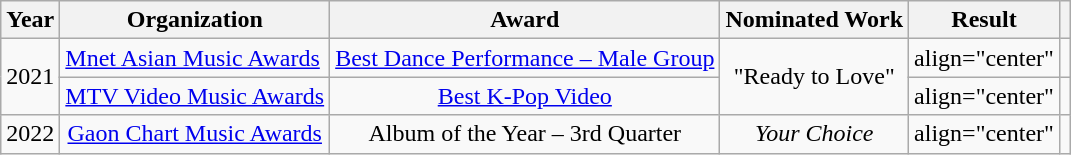<table class="wikitable plainrowheaders">
<tr>
<th scope="col">Year</th>
<th scope="col">Organization</th>
<th scope="col">Award</th>
<th scope="col">Nominated Work</th>
<th scope="col">Result</th>
<th scope="col"></th>
</tr>
<tr>
<td rowspan="2">2021</td>
<td><a href='#'>Mnet Asian Music Awards</a></td>
<td align="center"><a href='#'>Best Dance Performance – Male Group</a></td>
<td rowspan="2" align="center">"Ready to Love"</td>
<td>align="center" </td>
<td align="center"></td>
</tr>
<tr>
<td align="center"><a href='#'>MTV Video Music Awards</a></td>
<td align="center"><a href='#'>Best K-Pop Video</a></td>
<td>align="center" </td>
<td align="center"></td>
</tr>
<tr>
<td>2022</td>
<td align="center"><a href='#'>Gaon Chart Music Awards</a></td>
<td align="center">Album of the Year – 3rd Quarter</td>
<td align="center"><em>Your Choice</em></td>
<td>align="center" </td>
<td align="center"></td>
</tr>
</table>
